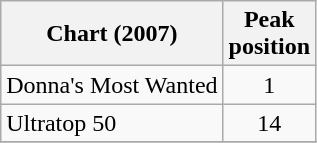<table class="wikitable">
<tr>
<th align="left">Chart (2007)</th>
<th align="left">Peak<br>position</th>
</tr>
<tr>
<td align="left">Donna's Most Wanted</td>
<td align="center">1</td>
</tr>
<tr>
<td align="left">Ultratop 50</td>
<td align="center">14</td>
</tr>
<tr>
</tr>
</table>
